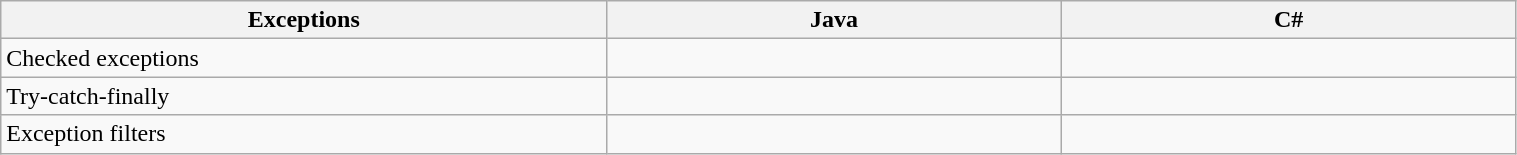<table class="wikitable" style="width:80%;">
<tr>
<th style="width:40%;">Exceptions</th>
<th style="width:30%;">Java</th>
<th style="width:30%;">C#</th>
</tr>
<tr>
<td>Checked exceptions</td>
<td></td>
<td></td>
</tr>
<tr>
<td>Try-catch-finally</td>
<td></td>
<td></td>
</tr>
<tr>
<td>Exception filters</td>
<td></td>
<td></td>
</tr>
</table>
